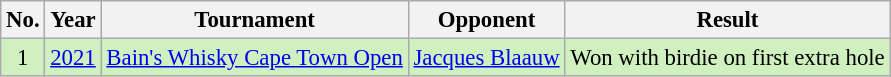<table class="wikitable" style="font-size:95%;">
<tr>
<th>No.</th>
<th>Year</th>
<th>Tournament</th>
<th>Opponent</th>
<th>Result</th>
</tr>
<tr style="background:#D0F0C0;">
<td align=center>1</td>
<td><a href='#'>2021</a></td>
<td><a href='#'>Bain's Whisky Cape Town Open</a></td>
<td> <a href='#'>Jacques Blaauw</a></td>
<td>Won with birdie on first extra hole</td>
</tr>
</table>
